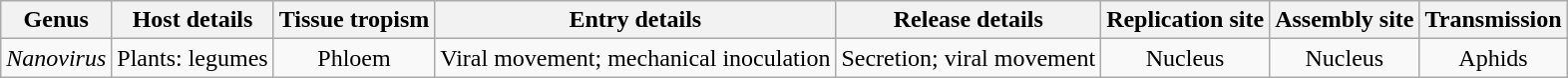<table class="wikitable sortable" style="text-align:center">
<tr>
<th>Genus</th>
<th>Host details</th>
<th>Tissue tropism</th>
<th>Entry details</th>
<th>Release details</th>
<th>Replication site</th>
<th>Assembly site</th>
<th>Transmission</th>
</tr>
<tr>
<td><em>Nanovirus</em></td>
<td>Plants: legumes</td>
<td>Phloem</td>
<td>Viral movement; mechanical inoculation</td>
<td>Secretion; viral movement</td>
<td>Nucleus</td>
<td>Nucleus</td>
<td>Aphids</td>
</tr>
</table>
